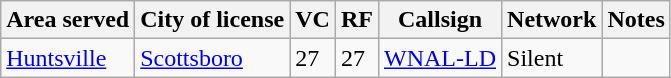<table class="sortable wikitable" style="margin: 1em 1em 1em 0; background: #f9f9f9;">
<tr>
<th>Area served</th>
<th>City of license</th>
<th>VC</th>
<th>RF</th>
<th>Callsign</th>
<th>Network</th>
<th class="unsortable">Notes</th>
</tr>
<tr style="vertical-align: top; text-align: left;">
<td><a href='#'>Huntsville</a></td>
<td><a href='#'>Scottsboro</a></td>
<td>27</td>
<td>27</td>
<td><a href='#'>WNAL-LD</a></td>
<td>Silent</td>
<td></td>
</tr>
</table>
